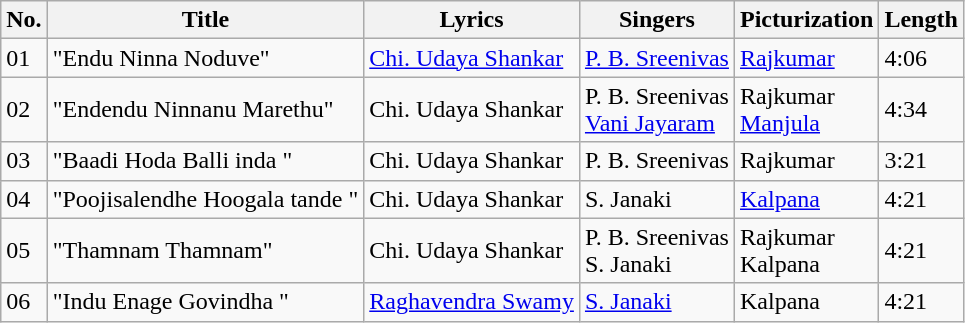<table class="wikitable">
<tr>
<th>No.</th>
<th>Title</th>
<th>Lyrics</th>
<th>Singers</th>
<th>Picturization</th>
<th>Length</th>
</tr>
<tr>
<td>01</td>
<td>"Endu Ninna Noduve"</td>
<td><a href='#'>Chi. Udaya Shankar</a></td>
<td><a href='#'>P. B. Sreenivas</a></td>
<td><a href='#'>Rajkumar</a></td>
<td>4:06</td>
</tr>
<tr>
<td>02</td>
<td>"Endendu Ninnanu Marethu"</td>
<td>Chi. Udaya Shankar</td>
<td>P. B. Sreenivas<br><a href='#'>Vani Jayaram</a></td>
<td>Rajkumar<br><a href='#'>Manjula</a></td>
<td>4:34</td>
</tr>
<tr>
<td>03</td>
<td>"Baadi Hoda Balli inda "</td>
<td>Chi. Udaya Shankar</td>
<td>P. B. Sreenivas</td>
<td>Rajkumar</td>
<td>3:21</td>
</tr>
<tr>
<td>04</td>
<td>"Poojisalendhe Hoogala tande "</td>
<td>Chi. Udaya Shankar</td>
<td>S. Janaki</td>
<td><a href='#'>Kalpana</a></td>
<td>4:21</td>
</tr>
<tr>
<td>05</td>
<td>"Thamnam Thamnam"</td>
<td>Chi. Udaya Shankar</td>
<td>P. B. Sreenivas<br>S. Janaki</td>
<td>Rajkumar<br>Kalpana</td>
<td>4:21</td>
</tr>
<tr>
<td>06</td>
<td>"Indu Enage Govindha "</td>
<td><a href='#'>Raghavendra Swamy</a></td>
<td><a href='#'>S. Janaki</a></td>
<td>Kalpana</td>
<td>4:21</td>
</tr>
</table>
